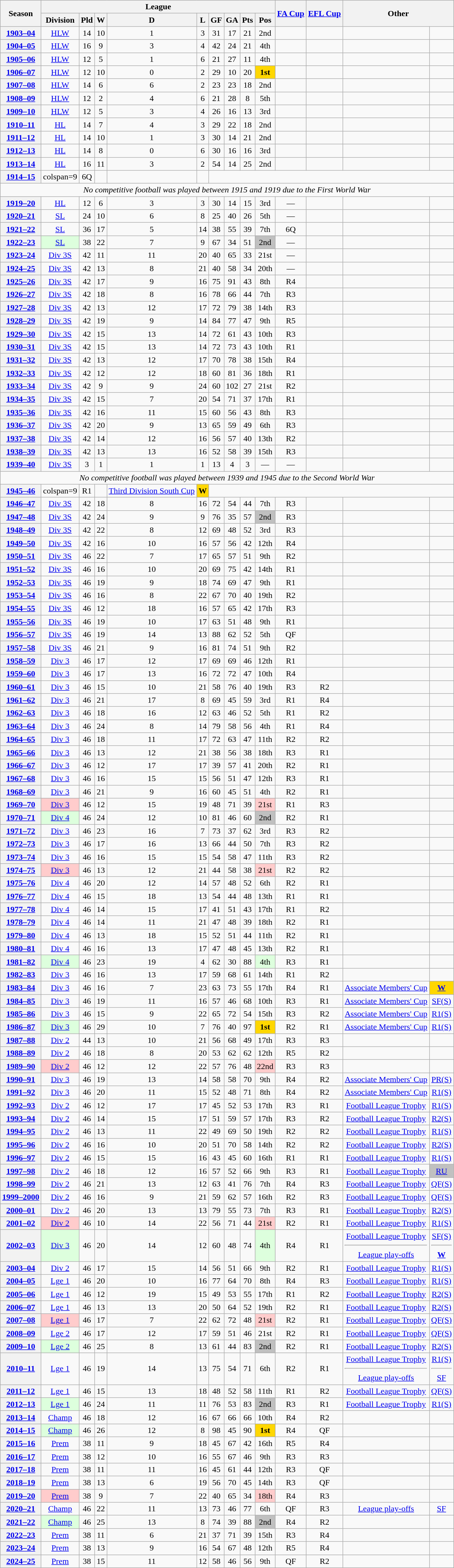<table class="wikitable" style="text-align:center">
<tr>
<th rowspan=2>Season</th>
<th colspan=9>League</th>
<th rowspan=2><a href='#'>FA Cup</a></th>
<th rowspan=2><a href='#'>EFL Cup</a></th>
<th rowspan=2 colspan=2>Other</th>
</tr>
<tr>
<th>Division</th>
<th>Pld</th>
<th>W</th>
<th>D</th>
<th>L</th>
<th>GF</th>
<th>GA</th>
<th>Pts</th>
<th>Pos</th>
</tr>
<tr>
<th><a href='#'>1903–04</a></th>
<td><a href='#'>HLW</a></td>
<td>14</td>
<td>10</td>
<td>1</td>
<td>3</td>
<td>31</td>
<td>17</td>
<td>21</td>
<td>2nd</td>
<td></td>
<td></td>
<td></td>
<td></td>
</tr>
<tr>
<th><a href='#'>1904–05</a></th>
<td><a href='#'>HLW</a></td>
<td>16</td>
<td>9</td>
<td>3</td>
<td>4</td>
<td>42</td>
<td>24</td>
<td>21</td>
<td>4th</td>
<td></td>
<td></td>
<td></td>
<td></td>
</tr>
<tr>
<th><a href='#'>1905–06</a></th>
<td><a href='#'>HLW</a></td>
<td>12</td>
<td>5</td>
<td>1</td>
<td>6</td>
<td>21</td>
<td>27</td>
<td>11</td>
<td>4th</td>
<td></td>
<td></td>
<td></td>
<td></td>
</tr>
<tr>
<th><a href='#'>1906–07</a></th>
<td><a href='#'>HLW</a></td>
<td>12</td>
<td>10</td>
<td>0</td>
<td>2</td>
<td>29</td>
<td>10</td>
<td>20</td>
<td bgcolor=gold><strong>1st</strong></td>
<td></td>
<td></td>
<td></td>
<td></td>
</tr>
<tr>
<th><a href='#'>1907–08</a></th>
<td><a href='#'>HLW</a></td>
<td>14</td>
<td>6</td>
<td>6</td>
<td>2</td>
<td>23</td>
<td>23</td>
<td>18</td>
<td>2nd</td>
<td></td>
<td></td>
<td></td>
<td></td>
</tr>
<tr>
<th><a href='#'>1908–09</a></th>
<td><a href='#'>HLW</a></td>
<td>12</td>
<td>2</td>
<td>4</td>
<td>6</td>
<td>21</td>
<td>28</td>
<td>8</td>
<td>5th</td>
<td></td>
<td></td>
<td></td>
<td></td>
</tr>
<tr>
<th><a href='#'>1909–10</a></th>
<td><a href='#'>HLW</a></td>
<td>12</td>
<td>5</td>
<td>3</td>
<td>4</td>
<td>26</td>
<td>16</td>
<td>13</td>
<td>3rd</td>
<td></td>
<td></td>
<td></td>
<td></td>
</tr>
<tr>
<th><a href='#'>1910–11</a></th>
<td><a href='#'>HL</a></td>
<td>14</td>
<td>7</td>
<td>4</td>
<td>3</td>
<td>29</td>
<td>22</td>
<td>18</td>
<td>2nd</td>
<td></td>
<td></td>
<td></td>
<td></td>
</tr>
<tr>
<th><a href='#'>1911–12</a></th>
<td><a href='#'>HL</a></td>
<td>14</td>
<td>10</td>
<td>1</td>
<td>3</td>
<td>30</td>
<td>14</td>
<td>21</td>
<td>2nd</td>
<td></td>
<td></td>
<td></td>
<td></td>
</tr>
<tr>
<th><a href='#'>1912–13</a></th>
<td><a href='#'>HL</a></td>
<td>14</td>
<td>8</td>
<td>0</td>
<td>6</td>
<td>30</td>
<td>16</td>
<td>16</td>
<td>3rd</td>
<td></td>
<td></td>
<td></td>
<td></td>
</tr>
<tr>
<th><a href='#'>1913–14</a></th>
<td><a href='#'>HL</a></td>
<td>16</td>
<td>11</td>
<td>3</td>
<td>2</td>
<td>54</td>
<td>14</td>
<td>25</td>
<td>2nd</td>
<td></td>
<td></td>
<td></td>
<td></td>
</tr>
<tr>
<th><a href='#'>1914–15</a></th>
<td>colspan=9 </td>
<td>6Q</td>
<td></td>
<td></td>
<td></td>
</tr>
<tr>
<td colspan=14><em>No competitive football was played between 1915 and 1919 due to the First World War</em></td>
</tr>
<tr>
<th><a href='#'>1919–20</a></th>
<td><a href='#'>HL</a></td>
<td>12</td>
<td>6</td>
<td>3</td>
<td>3</td>
<td>30</td>
<td>14</td>
<td>15</td>
<td>3rd</td>
<td>—</td>
<td></td>
<td></td>
<td></td>
</tr>
<tr>
<th><a href='#'>1920–21</a></th>
<td><a href='#'>SL</a></td>
<td>24</td>
<td>10</td>
<td>6</td>
<td>8</td>
<td>25</td>
<td>40</td>
<td>26</td>
<td>5th</td>
<td>—</td>
<td></td>
<td></td>
<td></td>
</tr>
<tr>
<th><a href='#'>1921–22</a></th>
<td><a href='#'>SL</a></td>
<td>36</td>
<td>17</td>
<td>5</td>
<td>14</td>
<td>38</td>
<td>55</td>
<td>39</td>
<td>7th</td>
<td>6Q</td>
<td></td>
<td></td>
<td></td>
</tr>
<tr>
<th><a href='#'>1922–23</a></th>
<td bgcolor=#DFD><a href='#'>SL</a> </td>
<td>38</td>
<td>22</td>
<td>7</td>
<td>9</td>
<td>67</td>
<td>34</td>
<td>51</td>
<td bgcolor=silver>2nd</td>
<td>—</td>
<td></td>
<td></td>
<td></td>
</tr>
<tr>
<th><a href='#'>1923–24</a></th>
<td><a href='#'>Div 3S</a></td>
<td>42</td>
<td>11</td>
<td>11</td>
<td>20</td>
<td>40</td>
<td>65</td>
<td>33</td>
<td>21st</td>
<td>—</td>
<td></td>
<td></td>
<td></td>
</tr>
<tr>
<th><a href='#'>1924–25</a></th>
<td><a href='#'>Div 3S</a></td>
<td>42</td>
<td>13</td>
<td>8</td>
<td>21</td>
<td>40</td>
<td>58</td>
<td>34</td>
<td>20th</td>
<td>—</td>
<td></td>
<td></td>
<td></td>
</tr>
<tr>
<th><a href='#'>1925–26</a></th>
<td><a href='#'>Div 3S</a></td>
<td>42</td>
<td>17</td>
<td>9</td>
<td>16</td>
<td>75</td>
<td>91</td>
<td>43</td>
<td>8th</td>
<td>R4</td>
<td></td>
<td></td>
<td></td>
</tr>
<tr>
<th><a href='#'>1926–27</a></th>
<td><a href='#'>Div 3S</a></td>
<td>42</td>
<td>18</td>
<td>8</td>
<td>16</td>
<td>78</td>
<td>66</td>
<td>44</td>
<td>7th</td>
<td>R3</td>
<td></td>
<td></td>
<td></td>
</tr>
<tr>
<th><a href='#'>1927–28</a></th>
<td><a href='#'>Div 3S</a></td>
<td>42</td>
<td>13</td>
<td>12</td>
<td>17</td>
<td>72</td>
<td>79</td>
<td>38</td>
<td>14th</td>
<td>R3</td>
<td></td>
<td></td>
<td></td>
</tr>
<tr>
<th><a href='#'>1928–29</a></th>
<td><a href='#'>Div 3S</a></td>
<td>42</td>
<td>19</td>
<td>9</td>
<td>14</td>
<td>84</td>
<td>77</td>
<td>47</td>
<td>9th</td>
<td>R5</td>
<td></td>
<td></td>
<td></td>
</tr>
<tr>
<th><a href='#'>1929–30</a></th>
<td><a href='#'>Div 3S</a></td>
<td>42</td>
<td>15</td>
<td>13</td>
<td>14</td>
<td>72</td>
<td>61</td>
<td>43</td>
<td>10th</td>
<td>R3</td>
<td></td>
<td></td>
<td></td>
</tr>
<tr>
<th><a href='#'>1930–31</a></th>
<td><a href='#'>Div 3S</a></td>
<td>42</td>
<td>15</td>
<td>13</td>
<td>14</td>
<td>72</td>
<td>73</td>
<td>43</td>
<td>10th</td>
<td>R1</td>
<td></td>
<td></td>
<td></td>
</tr>
<tr>
<th><a href='#'>1931–32</a></th>
<td><a href='#'>Div 3S</a></td>
<td>42</td>
<td>13</td>
<td>12</td>
<td>17</td>
<td>70</td>
<td>78</td>
<td>38</td>
<td>15th</td>
<td>R4</td>
<td></td>
<td></td>
<td></td>
</tr>
<tr>
<th><a href='#'>1932–33</a></th>
<td><a href='#'>Div 3S</a></td>
<td>42</td>
<td>12</td>
<td>12</td>
<td>18</td>
<td>60</td>
<td>81</td>
<td>36</td>
<td>18th</td>
<td>R1</td>
<td></td>
<td></td>
<td></td>
</tr>
<tr>
<th><a href='#'>1933–34</a></th>
<td><a href='#'>Div 3S</a></td>
<td>42</td>
<td>9</td>
<td>9</td>
<td>24</td>
<td>60</td>
<td>102</td>
<td>27</td>
<td>21st</td>
<td>R2</td>
<td></td>
<td></td>
<td></td>
</tr>
<tr>
<th><a href='#'>1934–35</a></th>
<td><a href='#'>Div 3S</a></td>
<td>42</td>
<td>15</td>
<td>7</td>
<td>20</td>
<td>54</td>
<td>71</td>
<td>37</td>
<td>17th</td>
<td>R1</td>
<td></td>
<td></td>
<td></td>
</tr>
<tr>
<th><a href='#'>1935–36</a></th>
<td><a href='#'>Div 3S</a></td>
<td>42</td>
<td>16</td>
<td>11</td>
<td>15</td>
<td>60</td>
<td>56</td>
<td>43</td>
<td>8th</td>
<td>R3</td>
<td></td>
<td></td>
<td></td>
</tr>
<tr>
<th><a href='#'>1936–37</a></th>
<td><a href='#'>Div 3S</a></td>
<td>42</td>
<td>20</td>
<td>9</td>
<td>13</td>
<td>65</td>
<td>59</td>
<td>49</td>
<td>6th</td>
<td>R3</td>
<td></td>
<td></td>
<td></td>
</tr>
<tr>
<th><a href='#'>1937–38</a></th>
<td><a href='#'>Div 3S</a></td>
<td>42</td>
<td>14</td>
<td>12</td>
<td>16</td>
<td>56</td>
<td>57</td>
<td>40</td>
<td>13th</td>
<td>R2</td>
<td></td>
<td></td>
<td></td>
</tr>
<tr>
<th><a href='#'>1938–39</a></th>
<td><a href='#'>Div 3S</a></td>
<td>42</td>
<td>13</td>
<td>13</td>
<td>16</td>
<td>52</td>
<td>58</td>
<td>39</td>
<td>15th</td>
<td>R3</td>
<td></td>
<td></td>
<td></td>
</tr>
<tr>
<th><a href='#'>1939–40</a></th>
<td><a href='#'>Div 3S</a></td>
<td>3</td>
<td>1</td>
<td>1</td>
<td>1</td>
<td>13</td>
<td>4</td>
<td>3</td>
<td>—</td>
<td>—</td>
<td></td>
<td></td>
<td></td>
</tr>
<tr>
<td colspan=14><em>No competitive football was played between 1939 and 1945 due to the Second World War</em></td>
</tr>
<tr>
<th><a href='#'>1945–46</a></th>
<td>colspan=9 </td>
<td>R1</td>
<td></td>
<td><a href='#'>Third Division South Cup</a></td>
<td bgcolor=gold><strong>W</strong></td>
</tr>
<tr>
<th><a href='#'>1946–47</a></th>
<td><a href='#'>Div 3S</a></td>
<td>42</td>
<td>18</td>
<td>8</td>
<td>16</td>
<td>72</td>
<td>54</td>
<td>44</td>
<td>7th</td>
<td>R3</td>
<td></td>
<td></td>
<td></td>
</tr>
<tr>
<th><a href='#'>1947–48</a></th>
<td><a href='#'>Div 3S</a></td>
<td>42</td>
<td>24</td>
<td>9</td>
<td>9</td>
<td>76</td>
<td>35</td>
<td>57</td>
<td bgcolor=silver>2nd</td>
<td>R3</td>
<td></td>
<td></td>
<td></td>
</tr>
<tr>
<th><a href='#'>1948–49</a></th>
<td><a href='#'>Div 3S</a></td>
<td>42</td>
<td>22</td>
<td>8</td>
<td>12</td>
<td>69</td>
<td>48</td>
<td>52</td>
<td>3rd</td>
<td>R3</td>
<td></td>
<td></td>
<td></td>
</tr>
<tr>
<th><a href='#'>1949–50</a></th>
<td><a href='#'>Div 3S</a></td>
<td>42</td>
<td>16</td>
<td>10</td>
<td>16</td>
<td>57</td>
<td>56</td>
<td>42</td>
<td>12th</td>
<td>R4</td>
<td></td>
<td></td>
<td></td>
</tr>
<tr>
<th><a href='#'>1950–51</a></th>
<td><a href='#'>Div 3S</a></td>
<td>46</td>
<td>22</td>
<td>7</td>
<td>17</td>
<td>65</td>
<td>57</td>
<td>51</td>
<td>9th</td>
<td>R2</td>
<td></td>
<td></td>
<td></td>
</tr>
<tr>
<th><a href='#'>1951–52</a></th>
<td><a href='#'>Div 3S</a></td>
<td>46</td>
<td>16</td>
<td>10</td>
<td>20</td>
<td>69</td>
<td>75</td>
<td>42</td>
<td>14th</td>
<td>R1</td>
<td></td>
<td></td>
<td></td>
</tr>
<tr>
<th><a href='#'>1952–53</a></th>
<td><a href='#'>Div 3S</a></td>
<td>46</td>
<td>19</td>
<td>9</td>
<td>18</td>
<td>74</td>
<td>69</td>
<td>47</td>
<td>9th</td>
<td>R1</td>
<td></td>
<td></td>
<td></td>
</tr>
<tr>
<th><a href='#'>1953–54</a></th>
<td><a href='#'>Div 3S</a></td>
<td>46</td>
<td>16</td>
<td>8</td>
<td>22</td>
<td>67</td>
<td>70</td>
<td>40</td>
<td>19th</td>
<td>R2</td>
<td></td>
<td></td>
<td></td>
</tr>
<tr>
<th><a href='#'>1954–55</a></th>
<td><a href='#'>Div 3S</a></td>
<td>46</td>
<td>12</td>
<td>18</td>
<td>16</td>
<td>57</td>
<td>65</td>
<td>42</td>
<td>17th</td>
<td>R3</td>
<td></td>
<td></td>
<td></td>
</tr>
<tr>
<th><a href='#'>1955–56</a></th>
<td><a href='#'>Div 3S</a></td>
<td>46</td>
<td>19</td>
<td>10</td>
<td>17</td>
<td>63</td>
<td>51</td>
<td>48</td>
<td>9th</td>
<td>R1</td>
<td></td>
<td></td>
<td></td>
</tr>
<tr>
<th><a href='#'>1956–57</a></th>
<td><a href='#'>Div 3S</a></td>
<td>46</td>
<td>19</td>
<td>14</td>
<td>13</td>
<td>88</td>
<td>62</td>
<td>52</td>
<td>5th</td>
<td>QF</td>
<td></td>
<td></td>
<td></td>
</tr>
<tr>
<th><a href='#'>1957–58</a></th>
<td><a href='#'>Div 3S</a></td>
<td>46</td>
<td>21</td>
<td>9</td>
<td>16</td>
<td>81</td>
<td>74</td>
<td>51</td>
<td>9th</td>
<td>R2</td>
<td></td>
<td></td>
<td></td>
</tr>
<tr>
<th><a href='#'>1958–59</a></th>
<td><a href='#'>Div 3</a></td>
<td>46</td>
<td>17</td>
<td>12</td>
<td>17</td>
<td>69</td>
<td>69</td>
<td>46</td>
<td>12th</td>
<td>R1</td>
<td></td>
<td></td>
<td></td>
</tr>
<tr>
<th><a href='#'>1959–60</a></th>
<td><a href='#'>Div 3</a></td>
<td>46</td>
<td>17</td>
<td>13</td>
<td>16</td>
<td>72</td>
<td>72</td>
<td>47</td>
<td>10th</td>
<td>R4</td>
<td></td>
<td></td>
<td></td>
</tr>
<tr>
<th><a href='#'>1960–61</a></th>
<td><a href='#'>Div 3</a></td>
<td>46</td>
<td>15</td>
<td>10</td>
<td>21</td>
<td>58</td>
<td>76</td>
<td>40</td>
<td>19th</td>
<td>R3</td>
<td>R2</td>
<td></td>
<td></td>
</tr>
<tr>
<th><a href='#'>1961–62</a></th>
<td><a href='#'>Div 3</a></td>
<td>46</td>
<td>21</td>
<td>17</td>
<td>8</td>
<td>69</td>
<td>45</td>
<td>59</td>
<td>3rd</td>
<td>R1</td>
<td>R4</td>
<td></td>
<td></td>
</tr>
<tr>
<th><a href='#'>1962–63</a></th>
<td><a href='#'>Div 3</a></td>
<td>46</td>
<td>18</td>
<td>16</td>
<td>12</td>
<td>63</td>
<td>46</td>
<td>52</td>
<td>5th</td>
<td>R1</td>
<td>R2</td>
<td></td>
<td></td>
</tr>
<tr>
<th><a href='#'>1963–64</a></th>
<td><a href='#'>Div 3</a></td>
<td>46</td>
<td>24</td>
<td>8</td>
<td>14</td>
<td>79</td>
<td>58</td>
<td>56</td>
<td>4th</td>
<td>R1</td>
<td>R4</td>
<td></td>
<td></td>
</tr>
<tr>
<th><a href='#'>1964–65</a></th>
<td><a href='#'>Div 3</a></td>
<td>46</td>
<td>18</td>
<td>11</td>
<td>17</td>
<td>72</td>
<td>63</td>
<td>47</td>
<td>11th</td>
<td>R2</td>
<td>R2</td>
<td></td>
<td></td>
</tr>
<tr>
<th><a href='#'>1965–66</a></th>
<td><a href='#'>Div 3</a></td>
<td>46</td>
<td>13</td>
<td>12</td>
<td>21</td>
<td>38</td>
<td>56</td>
<td>38</td>
<td>18th</td>
<td>R3</td>
<td>R1</td>
<td></td>
<td></td>
</tr>
<tr>
<th><a href='#'>1966–67</a></th>
<td><a href='#'>Div 3</a></td>
<td>46</td>
<td>12</td>
<td>17</td>
<td>17</td>
<td>39</td>
<td>57</td>
<td>41</td>
<td>20th</td>
<td>R2</td>
<td>R1</td>
<td></td>
<td></td>
</tr>
<tr>
<th><a href='#'>1967–68</a></th>
<td><a href='#'>Div 3</a></td>
<td>46</td>
<td>16</td>
<td>15</td>
<td>15</td>
<td>56</td>
<td>51</td>
<td>47</td>
<td>12th</td>
<td>R3</td>
<td>R1</td>
<td></td>
<td></td>
</tr>
<tr>
<th><a href='#'>1968–69</a></th>
<td><a href='#'>Div 3</a></td>
<td>46</td>
<td>21</td>
<td>9</td>
<td>16</td>
<td>60</td>
<td>45</td>
<td>51</td>
<td>4th</td>
<td>R2</td>
<td>R1</td>
<td></td>
<td></td>
</tr>
<tr>
<th><a href='#'>1969–70</a></th>
<td bgcolor=#fcc><a href='#'>Div 3</a> </td>
<td>46</td>
<td>12</td>
<td>15</td>
<td>19</td>
<td>48</td>
<td>71</td>
<td>39</td>
<td bgcolor=#fcc>21st</td>
<td>R1</td>
<td>R3</td>
<td></td>
<td></td>
</tr>
<tr>
<th><a href='#'>1970–71</a></th>
<td bgcolor=#DFD><a href='#'>Div 4</a> </td>
<td>46</td>
<td>24</td>
<td>12</td>
<td>10</td>
<td>81</td>
<td>46</td>
<td>60</td>
<td bgcolor=silver>2nd</td>
<td>R2</td>
<td>R1</td>
<td></td>
<td></td>
</tr>
<tr>
<th><a href='#'>1971–72</a></th>
<td><a href='#'>Div 3</a></td>
<td>46</td>
<td>23</td>
<td>16</td>
<td>7</td>
<td>73</td>
<td>37</td>
<td>62</td>
<td>3rd</td>
<td>R3</td>
<td>R2</td>
<td></td>
<td></td>
</tr>
<tr>
<th><a href='#'>1972–73</a></th>
<td><a href='#'>Div 3</a></td>
<td>46</td>
<td>17</td>
<td>16</td>
<td>13</td>
<td>66</td>
<td>44</td>
<td>50</td>
<td>7th</td>
<td>R3</td>
<td>R2</td>
<td></td>
<td></td>
</tr>
<tr>
<th><a href='#'>1973–74</a></th>
<td><a href='#'>Div 3</a></td>
<td>46</td>
<td>16</td>
<td>15</td>
<td>15</td>
<td>54</td>
<td>58</td>
<td>47</td>
<td>11th</td>
<td>R3</td>
<td>R2</td>
<td></td>
<td></td>
</tr>
<tr>
<th><a href='#'>1974–75</a></th>
<td bgcolor=#fcc><a href='#'>Div 3</a> </td>
<td>46</td>
<td>13</td>
<td>12</td>
<td>21</td>
<td>44</td>
<td>58</td>
<td>38</td>
<td bgcolor=#fcc>21st</td>
<td>R2</td>
<td>R2</td>
<td></td>
<td></td>
</tr>
<tr>
<th><a href='#'>1975–76</a></th>
<td><a href='#'>Div 4</a></td>
<td>46</td>
<td>20</td>
<td>12</td>
<td>14</td>
<td>57</td>
<td>48</td>
<td>52</td>
<td>6th</td>
<td>R2</td>
<td>R1</td>
<td></td>
<td></td>
</tr>
<tr>
<th><a href='#'>1976–77</a></th>
<td><a href='#'>Div 4</a></td>
<td>46</td>
<td>15</td>
<td>18</td>
<td>13</td>
<td>54</td>
<td>44</td>
<td>48</td>
<td>13th</td>
<td>R1</td>
<td>R1</td>
<td></td>
<td></td>
</tr>
<tr>
<th><a href='#'>1977–78</a></th>
<td><a href='#'>Div 4</a></td>
<td>46</td>
<td>14</td>
<td>15</td>
<td>17</td>
<td>41</td>
<td>51</td>
<td>43</td>
<td>17th</td>
<td>R1</td>
<td>R2</td>
<td></td>
<td></td>
</tr>
<tr>
<th><a href='#'>1978–79</a></th>
<td><a href='#'>Div 4</a></td>
<td>46</td>
<td>14</td>
<td>11</td>
<td>21</td>
<td>47</td>
<td>48</td>
<td>39</td>
<td>18th</td>
<td>R2</td>
<td>R1</td>
<td></td>
<td></td>
</tr>
<tr>
<th><a href='#'>1979–80</a></th>
<td><a href='#'>Div 4</a></td>
<td>46</td>
<td>13</td>
<td>18</td>
<td>15</td>
<td>52</td>
<td>51</td>
<td>44</td>
<td>11th</td>
<td>R2</td>
<td>R1</td>
<td></td>
<td></td>
</tr>
<tr>
<th><a href='#'>1980–81</a></th>
<td><a href='#'>Div 4</a></td>
<td>46</td>
<td>16</td>
<td>13</td>
<td>17</td>
<td>47</td>
<td>48</td>
<td>45</td>
<td>13th</td>
<td>R2</td>
<td>R1</td>
<td></td>
<td></td>
</tr>
<tr>
<th><a href='#'>1981–82</a></th>
<td bgcolor=#DFD><a href='#'>Div 4</a> </td>
<td>46</td>
<td>23</td>
<td>19</td>
<td>4</td>
<td>62</td>
<td>30</td>
<td>88</td>
<td bgcolor=#DFD>4th</td>
<td>R3</td>
<td>R1</td>
<td></td>
<td></td>
</tr>
<tr>
<th><a href='#'>1982–83</a></th>
<td><a href='#'>Div 3</a></td>
<td>46</td>
<td>16</td>
<td>13</td>
<td>17</td>
<td>59</td>
<td>68</td>
<td>61</td>
<td>14th</td>
<td>R1</td>
<td>R2</td>
<td></td>
<td></td>
</tr>
<tr>
<th><a href='#'>1983–84</a></th>
<td><a href='#'>Div 3</a></td>
<td>46</td>
<td>16</td>
<td>7</td>
<td>23</td>
<td>63</td>
<td>73</td>
<td>55</td>
<td>17th</td>
<td>R4</td>
<td>R1</td>
<td><a href='#'>Associate Members' Cup</a></td>
<td bgcolor=gold><strong><a href='#'>W</a></strong></td>
</tr>
<tr>
<th><a href='#'>1984–85</a></th>
<td><a href='#'>Div 3</a></td>
<td>46</td>
<td>19</td>
<td>11</td>
<td>16</td>
<td>57</td>
<td>46</td>
<td>68</td>
<td>10th</td>
<td>R3</td>
<td>R1</td>
<td><a href='#'>Associate Members' Cup</a></td>
<td><a href='#'>SF(S)</a></td>
</tr>
<tr>
<th><a href='#'>1985–86</a></th>
<td><a href='#'>Div 3</a></td>
<td>46</td>
<td>15</td>
<td>9</td>
<td>22</td>
<td>65</td>
<td>72</td>
<td>54</td>
<td>15th</td>
<td>R3</td>
<td>R2</td>
<td><a href='#'>Associate Members' Cup</a></td>
<td><a href='#'>R1(S)</a></td>
</tr>
<tr>
<th><a href='#'>1986–87</a></th>
<td bgcolor=#DFD><a href='#'>Div 3</a> </td>
<td>46</td>
<td>29</td>
<td>10</td>
<td>7</td>
<td>76</td>
<td>40</td>
<td>97</td>
<td bgcolor=gold><strong>1st</strong></td>
<td>R2</td>
<td>R1</td>
<td><a href='#'>Associate Members' Cup</a></td>
<td><a href='#'>R1(S)</a></td>
</tr>
<tr>
<th><a href='#'>1987–88</a></th>
<td><a href='#'>Div 2</a></td>
<td>44</td>
<td>13</td>
<td>10</td>
<td>21</td>
<td>56</td>
<td>68</td>
<td>49</td>
<td>17th</td>
<td>R3</td>
<td>R3</td>
<td></td>
<td></td>
</tr>
<tr>
<th><a href='#'>1988–89</a></th>
<td><a href='#'>Div 2</a></td>
<td>46</td>
<td>18</td>
<td>8</td>
<td>20</td>
<td>53</td>
<td>62</td>
<td>62</td>
<td>12th</td>
<td>R5</td>
<td>R2</td>
<td></td>
<td></td>
</tr>
<tr>
<th><a href='#'>1989–90</a></th>
<td bgcolor=#fcc><a href='#'>Div 2</a> </td>
<td>46</td>
<td>12</td>
<td>12</td>
<td>22</td>
<td>57</td>
<td>76</td>
<td>48</td>
<td bgcolor=#fcc>22nd</td>
<td>R3</td>
<td>R3</td>
<td></td>
<td></td>
</tr>
<tr>
<th><a href='#'>1990–91</a></th>
<td><a href='#'>Div 3</a></td>
<td>46</td>
<td>19</td>
<td>13</td>
<td>14</td>
<td>58</td>
<td>58</td>
<td>70</td>
<td>9th</td>
<td>R4</td>
<td>R2</td>
<td><a href='#'>Associate Members' Cup</a></td>
<td><a href='#'>PR(S)</a></td>
</tr>
<tr>
<th><a href='#'>1991–92</a></th>
<td><a href='#'>Div 3</a></td>
<td>46</td>
<td>20</td>
<td>11</td>
<td>15</td>
<td>52</td>
<td>48</td>
<td>71</td>
<td>8th</td>
<td>R4</td>
<td>R2</td>
<td><a href='#'>Associate Members' Cup</a></td>
<td><a href='#'>R1(S)</a></td>
</tr>
<tr>
<th><a href='#'>1992–93</a></th>
<td><a href='#'>Div 2</a></td>
<td>46</td>
<td>12</td>
<td>17</td>
<td>17</td>
<td>45</td>
<td>52</td>
<td>53</td>
<td>17th</td>
<td>R3</td>
<td>R1</td>
<td><a href='#'>Football League Trophy</a></td>
<td><a href='#'>R1(S)</a></td>
</tr>
<tr>
<th><a href='#'>1993–94</a></th>
<td><a href='#'>Div 2</a></td>
<td>46</td>
<td>14</td>
<td>15</td>
<td>17</td>
<td>51</td>
<td>59</td>
<td>57</td>
<td>17th</td>
<td>R3</td>
<td>R2</td>
<td><a href='#'>Football League Trophy</a></td>
<td><a href='#'>R2(S)</a></td>
</tr>
<tr>
<th><a href='#'>1994–95</a></th>
<td><a href='#'>Div 2</a></td>
<td>46</td>
<td>13</td>
<td>11</td>
<td>22</td>
<td>49</td>
<td>69</td>
<td>50</td>
<td>19th</td>
<td>R2</td>
<td>R2</td>
<td><a href='#'>Football League Trophy</a></td>
<td><a href='#'>R1(S)</a></td>
</tr>
<tr>
<th><a href='#'>1995–96</a></th>
<td><a href='#'>Div 2</a></td>
<td>46</td>
<td>16</td>
<td>10</td>
<td>20</td>
<td>51</td>
<td>70</td>
<td>58</td>
<td>14th</td>
<td>R2</td>
<td>R2</td>
<td><a href='#'>Football League Trophy</a></td>
<td><a href='#'>R2(S)</a></td>
</tr>
<tr>
<th><a href='#'>1996–97</a></th>
<td><a href='#'>Div 2</a></td>
<td>46</td>
<td>15</td>
<td>15</td>
<td>16</td>
<td>43</td>
<td>45</td>
<td>60</td>
<td>16th</td>
<td>R1</td>
<td>R1</td>
<td><a href='#'>Football League Trophy</a></td>
<td><a href='#'>R1(S)</a></td>
</tr>
<tr>
<th><a href='#'>1997–98</a></th>
<td><a href='#'>Div 2</a></td>
<td>46</td>
<td>18</td>
<td>12</td>
<td>16</td>
<td>57</td>
<td>52</td>
<td>66</td>
<td>9th</td>
<td>R3</td>
<td>R1</td>
<td><a href='#'>Football League Trophy</a></td>
<td bgcolor=silver><a href='#'>RU</a></td>
</tr>
<tr>
<th><a href='#'>1998–99</a></th>
<td><a href='#'>Div 2</a></td>
<td>46</td>
<td>21</td>
<td>13</td>
<td>12</td>
<td>63</td>
<td>41</td>
<td>76</td>
<td>7th</td>
<td>R4</td>
<td>R3</td>
<td><a href='#'>Football League Trophy</a></td>
<td><a href='#'>QF(S)</a></td>
</tr>
<tr>
<th><a href='#'>1999–2000</a></th>
<td><a href='#'>Div 2</a></td>
<td>46</td>
<td>16</td>
<td>9</td>
<td>21</td>
<td>59</td>
<td>62</td>
<td>57</td>
<td>16th</td>
<td>R2</td>
<td>R3</td>
<td><a href='#'>Football League Trophy</a></td>
<td><a href='#'>QF(S)</a></td>
</tr>
<tr>
<th><a href='#'>2000–01</a></th>
<td><a href='#'>Div 2</a></td>
<td>46</td>
<td>20</td>
<td>13</td>
<td>13</td>
<td>79</td>
<td>55</td>
<td>73</td>
<td>7th</td>
<td>R3</td>
<td>R1</td>
<td><a href='#'>Football League Trophy</a></td>
<td><a href='#'>R2(S)</a></td>
</tr>
<tr>
<th><a href='#'>2001–02</a></th>
<td bgcolor=#fcc><a href='#'>Div 2</a> </td>
<td>46</td>
<td>10</td>
<td>14</td>
<td>22</td>
<td>56</td>
<td>71</td>
<td>44</td>
<td bgcolor=#fcc>21st</td>
<td>R2</td>
<td>R1</td>
<td><a href='#'>Football League Trophy</a></td>
<td><a href='#'>R1(S)</a></td>
</tr>
<tr>
<th><a href='#'>2002–03</a></th>
<td bgcolor=#DFD><a href='#'>Div 3</a> </td>
<td>46</td>
<td>20</td>
<td>14</td>
<td>12</td>
<td>60</td>
<td>48</td>
<td>74</td>
<td bgcolor=#DFD>4th</td>
<td>R4</td>
<td>R1</td>
<td><a href='#'>Football League Trophy</a><hr><a href='#'>League play-offs</a></td>
<td><a href='#'>SF(S)</a><hr><div><strong><a href='#'>W</a></strong></div></td>
</tr>
<tr>
<th><a href='#'>2003–04</a></th>
<td><a href='#'>Div 2</a></td>
<td>46</td>
<td>17</td>
<td>15</td>
<td>14</td>
<td>56</td>
<td>51</td>
<td>66</td>
<td>9th</td>
<td>R2</td>
<td>R1</td>
<td><a href='#'>Football League Trophy</a></td>
<td><a href='#'>R1(S)</a></td>
</tr>
<tr>
<th><a href='#'>2004–05</a></th>
<td><a href='#'>Lge 1</a></td>
<td>46</td>
<td>20</td>
<td>10</td>
<td>16</td>
<td>77</td>
<td>64</td>
<td>70</td>
<td>8th</td>
<td>R4</td>
<td>R3</td>
<td><a href='#'>Football League Trophy</a></td>
<td><a href='#'>R1(S)</a></td>
</tr>
<tr>
<th><a href='#'>2005–06</a></th>
<td><a href='#'>Lge 1</a></td>
<td>46</td>
<td>12</td>
<td>19</td>
<td>15</td>
<td>49</td>
<td>53</td>
<td>55</td>
<td>17th</td>
<td>R1</td>
<td>R2</td>
<td><a href='#'>Football League Trophy</a></td>
<td><a href='#'>R2(S)</a></td>
</tr>
<tr>
<th><a href='#'>2006–07</a></th>
<td><a href='#'>Lge 1</a></td>
<td>46</td>
<td>13</td>
<td>13</td>
<td>20</td>
<td>50</td>
<td>64</td>
<td>52</td>
<td>19th</td>
<td>R2</td>
<td>R1</td>
<td><a href='#'>Football League Trophy</a></td>
<td><a href='#'>R2(S)</a></td>
</tr>
<tr>
<th><a href='#'>2007–08</a></th>
<td bgcolor=#fcc><a href='#'>Lge 1</a> </td>
<td>46</td>
<td>17</td>
<td>7</td>
<td>22</td>
<td>62</td>
<td>72</td>
<td>48</td>
<td bgcolor=#fcc>21st</td>
<td>R2</td>
<td>R1</td>
<td><a href='#'>Football League Trophy</a></td>
<td><a href='#'>QF(S)</a></td>
</tr>
<tr>
<th><a href='#'>2008–09</a></th>
<td><a href='#'>Lge 2</a></td>
<td>46</td>
<td>17</td>
<td>12</td>
<td>17</td>
<td>59</td>
<td>51</td>
<td>46</td>
<td>21st</td>
<td>R2</td>
<td>R1</td>
<td><a href='#'>Football League Trophy</a></td>
<td><a href='#'>QF(S)</a></td>
</tr>
<tr>
<th><a href='#'>2009–10</a></th>
<td bgcolor=#DFD><a href='#'>Lge 2</a> </td>
<td>46</td>
<td>25</td>
<td>8</td>
<td>13</td>
<td>61</td>
<td>44</td>
<td>83</td>
<td bgcolor=silver>2nd</td>
<td>R2</td>
<td>R1</td>
<td><a href='#'>Football League Trophy</a></td>
<td><a href='#'>R2(S)</a></td>
</tr>
<tr>
<th><a href='#'>2010–11</a></th>
<td><a href='#'>Lge 1</a></td>
<td>46</td>
<td>19</td>
<td>14</td>
<td>13</td>
<td>75</td>
<td>54</td>
<td>71</td>
<td>6th</td>
<td>R2</td>
<td>R1</td>
<td><a href='#'>Football League Trophy</a><hr><a href='#'>League play-offs</a></td>
<td><a href='#'>R1(S)</a><hr><a href='#'>SF</a></td>
</tr>
<tr>
<th><a href='#'>2011–12</a></th>
<td><a href='#'>Lge 1</a></td>
<td>46</td>
<td>15</td>
<td>13</td>
<td>18</td>
<td>48</td>
<td>52</td>
<td>58</td>
<td>11th</td>
<td>R1</td>
<td>R2</td>
<td><a href='#'>Football League Trophy</a></td>
<td><a href='#'>QF(S)</a></td>
</tr>
<tr>
<th><a href='#'>2012–13</a></th>
<td bgcolor=#DFD><a href='#'>Lge 1</a> </td>
<td>46</td>
<td>24</td>
<td>11</td>
<td>11</td>
<td>76</td>
<td>53</td>
<td>83</td>
<td bgcolor=silver>2nd</td>
<td>R3</td>
<td>R1</td>
<td><a href='#'>Football League Trophy</a></td>
<td><a href='#'>R1(S)</a></td>
</tr>
<tr>
<th><a href='#'>2013–14</a></th>
<td><a href='#'>Champ</a></td>
<td>46</td>
<td>18</td>
<td>12</td>
<td>16</td>
<td>67</td>
<td>66</td>
<td>66</td>
<td>10th</td>
<td>R4</td>
<td>R2</td>
<td></td>
<td></td>
</tr>
<tr>
<th><a href='#'>2014–15</a></th>
<td bgcolor=#DFD><a href='#'>Champ</a> </td>
<td>46</td>
<td>26</td>
<td>12</td>
<td>8</td>
<td>98</td>
<td>45</td>
<td>90</td>
<td bgcolor=gold><strong>1st</strong></td>
<td>R4</td>
<td>QF</td>
<td></td>
<td></td>
</tr>
<tr>
<th><a href='#'>2015–16</a></th>
<td><a href='#'>Prem</a></td>
<td>38</td>
<td>11</td>
<td>9</td>
<td>18</td>
<td>45</td>
<td>67</td>
<td>42</td>
<td>16th</td>
<td>R5</td>
<td>R4</td>
<td></td>
<td></td>
</tr>
<tr>
<th><a href='#'>2016–17</a></th>
<td><a href='#'>Prem</a></td>
<td>38</td>
<td>12</td>
<td>10</td>
<td>16</td>
<td>55</td>
<td>67</td>
<td>46</td>
<td>9th</td>
<td>R3</td>
<td>R3</td>
<td></td>
<td></td>
</tr>
<tr>
<th><a href='#'>2017–18</a></th>
<td><a href='#'>Prem</a></td>
<td>38</td>
<td>11</td>
<td>11</td>
<td>16</td>
<td>45</td>
<td>61</td>
<td>44</td>
<td>12th</td>
<td>R3</td>
<td>QF</td>
<td></td>
<td></td>
</tr>
<tr>
<th><a href='#'>2018–19</a></th>
<td><a href='#'>Prem</a></td>
<td>38</td>
<td>13</td>
<td>6</td>
<td>19</td>
<td>56</td>
<td>70</td>
<td>45</td>
<td>14th</td>
<td>R3</td>
<td>QF</td>
<td></td>
<td></td>
</tr>
<tr>
<th><a href='#'>2019–20</a></th>
<td bgcolor=#fcc><a href='#'>Prem</a> </td>
<td>38</td>
<td>9</td>
<td>7</td>
<td>22</td>
<td>40</td>
<td>65</td>
<td>34</td>
<td bgcolor=#fcc>18th</td>
<td>R4</td>
<td>R3</td>
<td></td>
<td></td>
</tr>
<tr>
<th><a href='#'>2020–21</a></th>
<td><a href='#'>Champ</a></td>
<td>46</td>
<td>22</td>
<td>11</td>
<td>13</td>
<td>73</td>
<td>46</td>
<td>77</td>
<td>6th</td>
<td>QF</td>
<td>R3</td>
<td><a href='#'>League play-offs</a></td>
<td><a href='#'>SF</a></td>
</tr>
<tr>
<th><a href='#'>2021–22</a></th>
<td bgcolor=#DFD><a href='#'>Champ</a> </td>
<td>46</td>
<td>25</td>
<td>13</td>
<td>8</td>
<td>74</td>
<td>39</td>
<td>88</td>
<td bgcolor=silver>2nd</td>
<td>R4</td>
<td>R2</td>
<td></td>
<td></td>
</tr>
<tr>
<th><a href='#'>2022–23</a></th>
<td><a href='#'>Prem</a></td>
<td>38</td>
<td>11</td>
<td>6</td>
<td>21</td>
<td>37</td>
<td>71</td>
<td>39</td>
<td>15th</td>
<td>R3</td>
<td>R4</td>
<td></td>
<td></td>
</tr>
<tr>
<th><a href='#'>2023–24</a></th>
<td><a href='#'>Prem</a></td>
<td>38</td>
<td>13</td>
<td>9</td>
<td>16</td>
<td>54</td>
<td>67</td>
<td>48</td>
<td>12th</td>
<td>R5</td>
<td>R4</td>
<td></td>
<td></td>
</tr>
<tr>
<th><a href='#'>2024–25</a></th>
<td><a href='#'>Prem</a></td>
<td>38</td>
<td>15</td>
<td>11</td>
<td>12</td>
<td>58</td>
<td>46</td>
<td>56</td>
<td>9th</td>
<td>QF</td>
<td>R2</td>
<td></td>
<td></td>
</tr>
</table>
